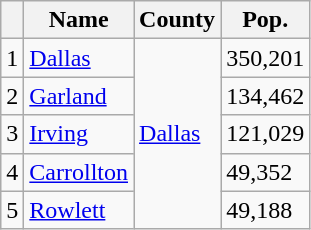<table class="wikitable sortable">
<tr>
<th></th>
<th>Name</th>
<th>County</th>
<th>Pop.</th>
</tr>
<tr>
<td>1</td>
<td><a href='#'>Dallas</a></td>
<td rowspan=5><a href='#'>Dallas</a></td>
<td>350,201</td>
</tr>
<tr>
<td>2</td>
<td><a href='#'>Garland</a></td>
<td>134,462</td>
</tr>
<tr>
<td>3</td>
<td><a href='#'>Irving</a></td>
<td>121,029</td>
</tr>
<tr>
<td>4</td>
<td><a href='#'>Carrollton</a></td>
<td>49,352</td>
</tr>
<tr>
<td>5</td>
<td><a href='#'>Rowlett</a></td>
<td>49,188</td>
</tr>
</table>
